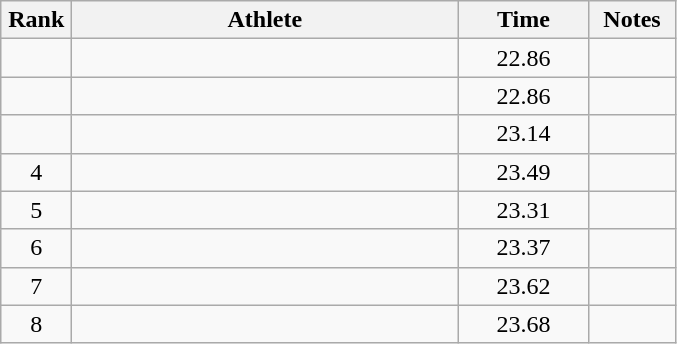<table class="wikitable" style="text-align:center">
<tr>
<th width=40>Rank</th>
<th width=250>Athlete</th>
<th width=80>Time</th>
<th width=50>Notes</th>
</tr>
<tr>
<td></td>
<td align=left></td>
<td>22.86</td>
<td></td>
</tr>
<tr>
<td></td>
<td align=left></td>
<td>22.86</td>
<td></td>
</tr>
<tr>
<td></td>
<td align=left></td>
<td>23.14</td>
<td></td>
</tr>
<tr>
<td>4</td>
<td align=left></td>
<td>23.49</td>
<td></td>
</tr>
<tr>
<td>5</td>
<td align=left></td>
<td>23.31</td>
<td></td>
</tr>
<tr>
<td>6</td>
<td align=left></td>
<td>23.37</td>
<td></td>
</tr>
<tr>
<td>7</td>
<td align=left></td>
<td>23.62</td>
<td></td>
</tr>
<tr>
<td>8</td>
<td align=left></td>
<td>23.68</td>
<td></td>
</tr>
</table>
